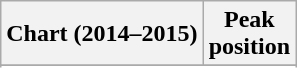<table class="wikitable sortable plainrowheaders">
<tr>
<th scope="col">Chart (2014–2015)</th>
<th scope="col">Peak<br>position</th>
</tr>
<tr>
</tr>
<tr>
</tr>
<tr>
</tr>
<tr>
</tr>
<tr>
</tr>
<tr>
</tr>
<tr>
</tr>
<tr>
</tr>
<tr>
</tr>
<tr>
</tr>
<tr>
</tr>
<tr>
</tr>
<tr>
</tr>
<tr>
</tr>
<tr>
</tr>
<tr>
</tr>
<tr>
</tr>
</table>
